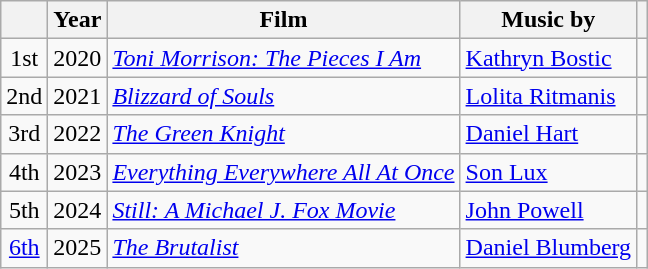<table class="wikitable">
<tr>
<th scope="col"></th>
<th scope="col">Year</th>
<th scope="col">Film</th>
<th scope="col">Music by</th>
<th scope="col"></th>
</tr>
<tr>
<td scope="row" style="text-align: center;">1st</td>
<td>2020</td>
<td><em><a href='#'>Toni Morrison: The Pieces I Am</a></em></td>
<td><a href='#'>Kathryn Bostic</a></td>
<td style="text-align: center;"></td>
</tr>
<tr>
<td scope="row" style="text-align: center;">2nd</td>
<td>2021</td>
<td><em><a href='#'>Blizzard of Souls</a></em></td>
<td><a href='#'>Lolita Ritmanis</a></td>
<td style="text-align: center;"></td>
</tr>
<tr>
<td scope="row" style="text-align: center;">3rd</td>
<td>2022</td>
<td><em><a href='#'>The Green Knight</a></em></td>
<td><a href='#'>Daniel Hart</a></td>
<td style="text-align: center;"></td>
</tr>
<tr>
<td scope="row" style="text-align: center;">4th</td>
<td>2023</td>
<td><em><a href='#'>Everything Everywhere All At Once</a></em></td>
<td><a href='#'>Son Lux</a></td>
<td style="text-align: center;"></td>
</tr>
<tr>
<td scope="row" style="text-align: center;">5th</td>
<td>2024</td>
<td><em><a href='#'>Still: A Michael J. Fox Movie</a></em></td>
<td><a href='#'>John Powell</a></td>
<td style="text-align: center;"></td>
</tr>
<tr>
<td scope="row" style="text-align: center;"><a href='#'>6th</a></td>
<td>2025</td>
<td><em><a href='#'>The Brutalist</a></em></td>
<td><a href='#'>Daniel Blumberg</a></td>
<td style="text-align: center;"></td>
</tr>
</table>
